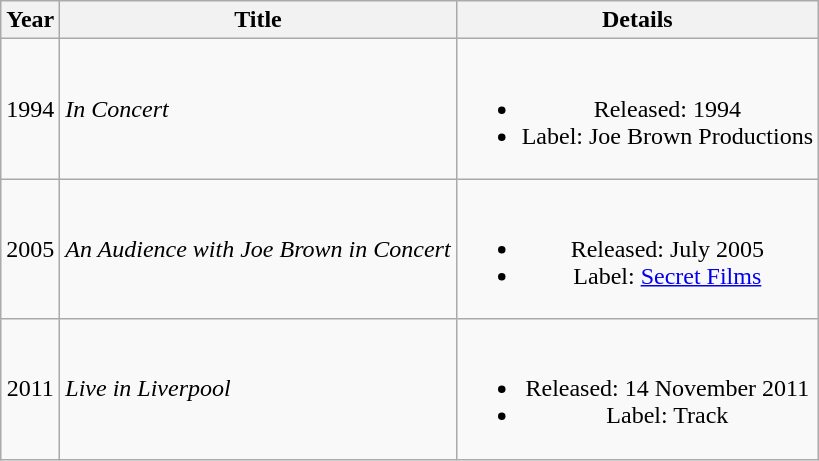<table class="wikitable" style="text-align:center">
<tr>
<th>Year</th>
<th>Title</th>
<th>Details</th>
</tr>
<tr>
<td>1994</td>
<td align="left"><em>In Concert</em></td>
<td><br><ul><li>Released: 1994</li><li>Label: Joe Brown Productions</li></ul></td>
</tr>
<tr>
<td>2005</td>
<td align="left"><em>An Audience with Joe Brown in Concert</em></td>
<td><br><ul><li>Released: July 2005</li><li>Label: <a href='#'>Secret Films</a></li></ul></td>
</tr>
<tr>
<td>2011</td>
<td align="left"><em>Live in Liverpool</em></td>
<td><br><ul><li>Released: 14 November 2011</li><li>Label: Track</li></ul></td>
</tr>
</table>
